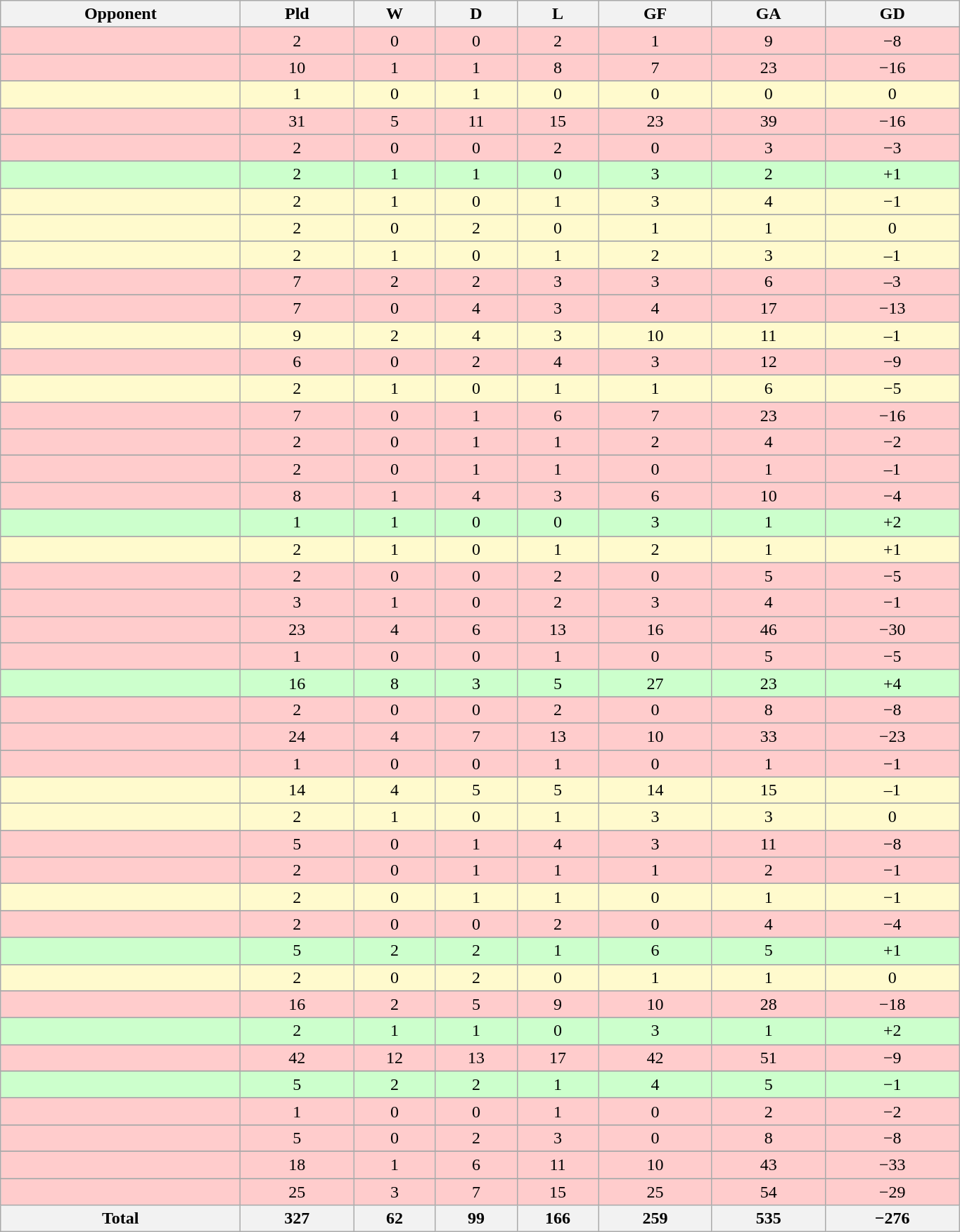<table class="wikitable" style="text-align: center">
<tr>
<th width=220>Opponent<br></th>
<th width=100>Pld<br></th>
<th width=70>W<br></th>
<th width=70>D<br></th>
<th width=70>L<br></th>
<th width=100>GF<br></th>
<th width=100>GA<br></th>
<th width=120>GD<br></th>
</tr>
<tr>
</tr>
<tr bgcolor="#FFCCCC">
<td style="text-align:left;"></td>
<td>2</td>
<td>0</td>
<td>0</td>
<td>2</td>
<td>1</td>
<td>9</td>
<td>−8</td>
</tr>
<tr>
</tr>
<tr bgcolor="#FFCCCC">
<td style="text-align:left;"></td>
<td>10</td>
<td>1</td>
<td>1</td>
<td>8</td>
<td>7</td>
<td>23</td>
<td>−16</td>
</tr>
<tr>
</tr>
<tr bgcolor="#FFFACD">
<td style="text-align:left;"></td>
<td>1</td>
<td>0</td>
<td>1</td>
<td>0</td>
<td>0</td>
<td>0</td>
<td>0</td>
</tr>
<tr>
</tr>
<tr bgcolor="#FFCCCC">
<td style="text-align:left;"></td>
<td>31</td>
<td>5</td>
<td>11</td>
<td>15</td>
<td>23</td>
<td>39</td>
<td>−16</td>
</tr>
<tr>
</tr>
<tr bgcolor="#FFCCCC">
<td style="text-align:left;"></td>
<td>2</td>
<td>0</td>
<td>0</td>
<td>2</td>
<td>0</td>
<td>3</td>
<td>−3</td>
</tr>
<tr>
</tr>
<tr bgcolor="#CCFFCC">
<td style="text-align:left;"></td>
<td>2</td>
<td>1</td>
<td>1</td>
<td>0</td>
<td>3</td>
<td>2</td>
<td>+1</td>
</tr>
<tr>
</tr>
<tr bgcolor="#FFFACD">
<td style="text-align:left;"></td>
<td>2</td>
<td>1</td>
<td>0</td>
<td>1</td>
<td>3</td>
<td>4</td>
<td>−1</td>
</tr>
<tr>
</tr>
<tr bgcolor="#FFFACD">
<td style="text-align:left;"></td>
<td>2</td>
<td>0</td>
<td>2</td>
<td>0</td>
<td>1</td>
<td>1</td>
<td>0</td>
</tr>
<tr>
</tr>
<tr bgcolor="#FFFACD">
<td style="text-align:left;"></td>
<td>2</td>
<td>1</td>
<td>0</td>
<td>1</td>
<td>2</td>
<td>3</td>
<td>–1</td>
</tr>
<tr>
</tr>
<tr bgcolor="#FFCCCC">
<td style="text-align:left;"></td>
<td>7</td>
<td>2</td>
<td>2</td>
<td>3</td>
<td>3</td>
<td>6</td>
<td>–3</td>
</tr>
<tr>
</tr>
<tr bgcolor="#FFCCCC">
<td style="text-align:left;"></td>
<td>7</td>
<td>0</td>
<td>4</td>
<td>3</td>
<td>4</td>
<td>17</td>
<td>−13</td>
</tr>
<tr>
</tr>
<tr bgcolor="#FFFACD">
<td style="text-align:left;"></td>
<td>9</td>
<td>2</td>
<td>4</td>
<td>3</td>
<td>10</td>
<td>11</td>
<td>–1</td>
</tr>
<tr>
</tr>
<tr bgcolor="#FFCCCC">
<td style="text-align:left;"></td>
<td>6</td>
<td>0</td>
<td>2</td>
<td>4</td>
<td>3</td>
<td>12</td>
<td>−9</td>
</tr>
<tr>
</tr>
<tr bgcolor="#FFFACD">
<td style="text-align:left;"></td>
<td>2</td>
<td>1</td>
<td>0</td>
<td>1</td>
<td>1</td>
<td>6</td>
<td>−5</td>
</tr>
<tr>
</tr>
<tr bgcolor="#FFCCCC">
<td style="text-align:left;"></td>
<td>7</td>
<td>0</td>
<td>1</td>
<td>6</td>
<td>7</td>
<td>23</td>
<td>−16</td>
</tr>
<tr>
</tr>
<tr bgcolor="#FFCCCC">
<td style="text-align:left;"></td>
<td>2</td>
<td>0</td>
<td>1</td>
<td>1</td>
<td>2</td>
<td>4</td>
<td>−2</td>
</tr>
<tr>
</tr>
<tr bgcolor="#FFCCCC">
<td style="text-align:left;"></td>
<td>2</td>
<td>0</td>
<td>1</td>
<td>1</td>
<td>0</td>
<td>1</td>
<td>–1</td>
</tr>
<tr>
</tr>
<tr bgcolor="#FFCCCC">
<td style="text-align:left;"></td>
<td>8</td>
<td>1</td>
<td>4</td>
<td>3</td>
<td>6</td>
<td>10</td>
<td>−4</td>
</tr>
<tr>
</tr>
<tr bgcolor="#CCFFCC">
<td style="text-align:left;"></td>
<td>1</td>
<td>1</td>
<td>0</td>
<td>0</td>
<td>3</td>
<td>1</td>
<td>+2</td>
</tr>
<tr>
</tr>
<tr bgcolor="#FFFACD">
<td style="text-align:left;"></td>
<td>2</td>
<td>1</td>
<td>0</td>
<td>1</td>
<td>2</td>
<td>1</td>
<td>+1</td>
</tr>
<tr>
</tr>
<tr bgcolor="#FFCCCC">
<td style="text-align:left;"></td>
<td>2</td>
<td>0</td>
<td>0</td>
<td>2</td>
<td>0</td>
<td>5</td>
<td>−5</td>
</tr>
<tr>
</tr>
<tr bgcolor="#FFCCCC">
<td style="text-align:left;"></td>
<td>3</td>
<td>1</td>
<td>0</td>
<td>2</td>
<td>3</td>
<td>4</td>
<td>−1</td>
</tr>
<tr>
</tr>
<tr bgcolor="#FFCCCC">
<td style="text-align:left;"></td>
<td>23</td>
<td>4</td>
<td>6</td>
<td>13</td>
<td>16</td>
<td>46</td>
<td>−30</td>
</tr>
<tr>
</tr>
<tr bgcolor="#FFCCCC">
<td style="text-align:left;"></td>
<td>1</td>
<td>0</td>
<td>0</td>
<td>1</td>
<td>0</td>
<td>5</td>
<td>−5</td>
</tr>
<tr>
</tr>
<tr bgcolor="#CCFFCC">
<td style="text-align:left;"></td>
<td>16</td>
<td>8</td>
<td>3</td>
<td>5</td>
<td>27</td>
<td>23</td>
<td>+4</td>
</tr>
<tr>
</tr>
<tr bgcolor="#FFCCCC">
<td style="text-align:left;"></td>
<td>2</td>
<td>0</td>
<td>0</td>
<td>2</td>
<td>0</td>
<td>8</td>
<td>−8</td>
</tr>
<tr>
</tr>
<tr bgcolor="#FFCCCC">
<td style="text-align:left;"></td>
<td>24</td>
<td>4</td>
<td>7</td>
<td>13</td>
<td>10</td>
<td>33</td>
<td>−23</td>
</tr>
<tr>
</tr>
<tr bgcolor="#FFCCCC">
<td style="text-align:left;"></td>
<td>1</td>
<td>0</td>
<td>0</td>
<td>1</td>
<td>0</td>
<td>1</td>
<td>−1</td>
</tr>
<tr>
</tr>
<tr bgcolor="#FFFACD">
<td style="text-align:left;"></td>
<td>14</td>
<td>4</td>
<td>5</td>
<td>5</td>
<td>14</td>
<td>15</td>
<td>–1</td>
</tr>
<tr>
</tr>
<tr bgcolor="#FFFACD">
<td style="text-align:left;"></td>
<td>2</td>
<td>1</td>
<td>0</td>
<td>1</td>
<td>3</td>
<td>3</td>
<td>0</td>
</tr>
<tr>
</tr>
<tr bgcolor="#FFCCCC">
<td style="text-align:left;"></td>
<td>5</td>
<td>0</td>
<td>1</td>
<td>4</td>
<td>3</td>
<td>11</td>
<td>−8</td>
</tr>
<tr>
</tr>
<tr bgcolor="#FFCCCC">
<td style="text-align:left;"></td>
<td>2</td>
<td>0</td>
<td>1</td>
<td>1</td>
<td>1</td>
<td>2</td>
<td>−1</td>
</tr>
<tr>
</tr>
<tr bgcolor="#FFFACD">
<td style="text-align:left;"></td>
<td>2</td>
<td>0</td>
<td>1</td>
<td>1</td>
<td>0</td>
<td>1</td>
<td>−1</td>
</tr>
<tr>
</tr>
<tr bgcolor="#FFCCCC">
<td style="text-align:left;"></td>
<td>2</td>
<td>0</td>
<td>0</td>
<td>2</td>
<td>0</td>
<td>4</td>
<td>−4</td>
</tr>
<tr>
</tr>
<tr bgcolor="#CCFFCC">
<td style="text-align:left;"></td>
<td>5</td>
<td>2</td>
<td>2</td>
<td>1</td>
<td>6</td>
<td>5</td>
<td>+1</td>
</tr>
<tr>
</tr>
<tr bgcolor="#FFFACD">
<td style="text-align:left;"></td>
<td>2</td>
<td>0</td>
<td>2</td>
<td>0</td>
<td>1</td>
<td>1</td>
<td>0</td>
</tr>
<tr>
</tr>
<tr bgcolor="#FFCCCC">
<td style="text-align:left;"></td>
<td>16</td>
<td>2</td>
<td>5</td>
<td>9</td>
<td>10</td>
<td>28</td>
<td>−18</td>
</tr>
<tr>
</tr>
<tr bgcolor="#CCFFCC">
<td style="text-align:left;"></td>
<td>2</td>
<td>1</td>
<td>1</td>
<td>0</td>
<td>3</td>
<td>1</td>
<td>+2</td>
</tr>
<tr>
</tr>
<tr bgcolor="#FFCCCC">
<td style="text-align:left;"></td>
<td>42</td>
<td>12</td>
<td>13</td>
<td>17</td>
<td>42</td>
<td>51</td>
<td>−9</td>
</tr>
<tr>
</tr>
<tr bgcolor="#CCFFCC">
<td style="text-align:left;"></td>
<td>5</td>
<td>2</td>
<td>2</td>
<td>1</td>
<td>4</td>
<td>5</td>
<td>−1</td>
</tr>
<tr>
</tr>
<tr bgcolor="#FFCCCC">
<td style="text-align:left;"></td>
<td>1</td>
<td>0</td>
<td>0</td>
<td>1</td>
<td>0</td>
<td>2</td>
<td>−2</td>
</tr>
<tr>
</tr>
<tr bgcolor="#FFCCCC">
<td style="text-align:left;"></td>
<td>5</td>
<td>0</td>
<td>2</td>
<td>3</td>
<td>0</td>
<td>8</td>
<td>−8</td>
</tr>
<tr>
</tr>
<tr bgcolor="#FFCCCC">
<td style="text-align:left;"></td>
<td>18</td>
<td>1</td>
<td>6</td>
<td>11</td>
<td>10</td>
<td>43</td>
<td>−33</td>
</tr>
<tr>
</tr>
<tr bgcolor="#FFCCCC">
<td style="text-align:left;"></td>
<td>25</td>
<td>3</td>
<td>7</td>
<td>15</td>
<td>25</td>
<td>54</td>
<td>−29</td>
</tr>
<tr class="sortbottom">
<th>Total</th>
<th>327</th>
<th>62</th>
<th>99</th>
<th>166</th>
<th>259</th>
<th>535</th>
<th>−276</th>
</tr>
</table>
